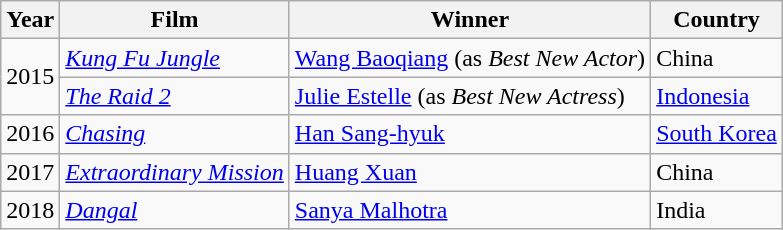<table class="wikitable sortable plainrowheaders">
<tr>
<th>Year</th>
<th>Film</th>
<th>Winner</th>
<th>Country</th>
</tr>
<tr>
<td rowspan=2>2015</td>
<td><em><a href='#'>Kung Fu Jungle</a></em></td>
<td><a href='#'>Wang Baoqiang</a> (as <em>Best New Actor</em>)</td>
<td>China</td>
</tr>
<tr>
<td><em><a href='#'>The Raid 2</a></em></td>
<td><a href='#'>Julie Estelle</a> (as <em>Best New Actress</em>)</td>
<td><a href='#'>Indonesia</a></td>
</tr>
<tr>
<td>2016</td>
<td><em><a href='#'>Chasing</a></em></td>
<td><a href='#'>Han Sang-hyuk</a></td>
<td><a href='#'>South Korea</a></td>
</tr>
<tr>
<td>2017</td>
<td><em><a href='#'>Extraordinary Mission</a></em></td>
<td><a href='#'>Huang Xuan</a></td>
<td>China</td>
</tr>
<tr>
<td>2018</td>
<td><em><a href='#'>Dangal</a></em></td>
<td><a href='#'>Sanya Malhotra</a></td>
<td>India</td>
</tr>
</table>
